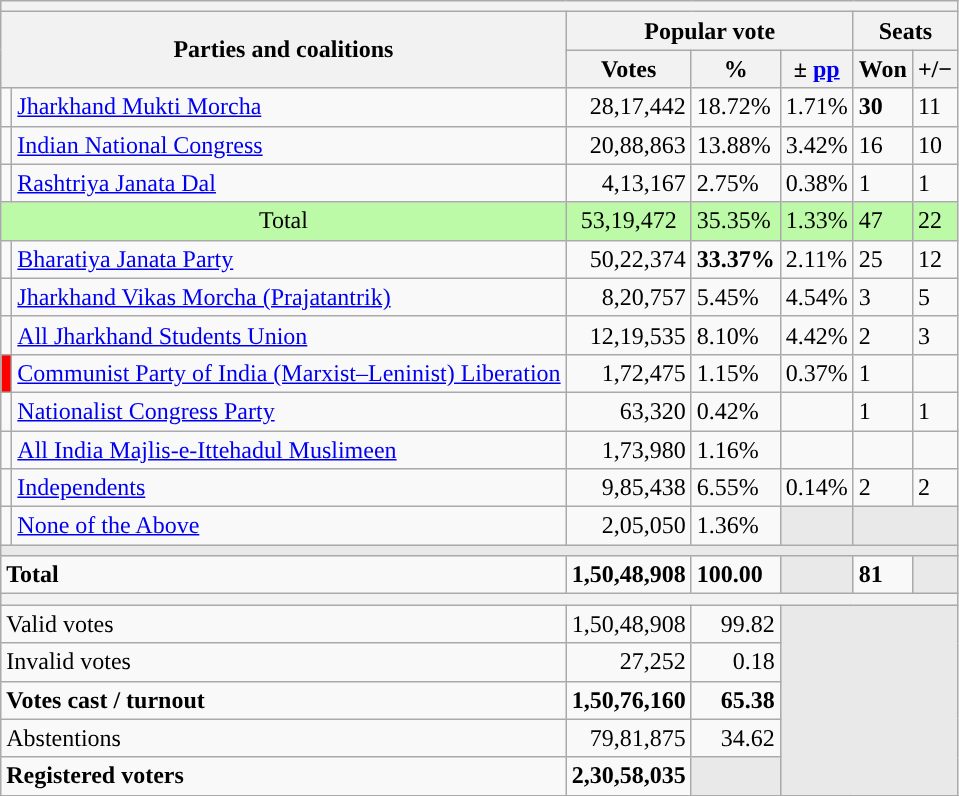<table class="wikitable sortable">
<tr>
<th colspan=10></th>
</tr>
<tr>
<th colspan="2" rowspan="2">Parties and coalitions</th>
<th colspan="3">Popular vote</th>
<th colspan="2">Seats</th>
</tr>
<tr>
<th>Votes</th>
<th>%</th>
<th>± <a href='#'>pp</a></th>
<th>Won</th>
<th><strong>+/−</strong></th>
</tr>
<tr>
<td></td>
<td><a href='#'>Jharkhand Mukti Morcha</a></td>
<td align="right">28,17,442</td>
<td>18.72%</td>
<td> 1.71%</td>
<td><strong>30</strong></td>
<td>11</td>
</tr>
<tr>
<td></td>
<td><a href='#'>Indian National Congress</a></td>
<td align="right">20,88,863</td>
<td>13.88%</td>
<td> 3.42%</td>
<td>16</td>
<td>10</td>
</tr>
<tr>
<td></td>
<td><a href='#'>Rashtriya Janata Dal</a></td>
<td align="right">4,13,167</td>
<td>2.75%</td>
<td> 0.38%</td>
<td>1</td>
<td>1</td>
</tr>
<tr>
<td colspan="2" style="background: #BDFAA7" align="center">Total</td>
<td style="background:	#BDFAA7" align="center">53,19,472</td>
<td style="background:	#BDFAA7">35.35%</td>
<td style="background:	#BDFAA7"> 1.33%</td>
<td style="background:	#BDFAA7">47</td>
<td style="background:	#BDFAA7"> 22</td>
</tr>
<tr>
<td></td>
<td><a href='#'>Bharatiya Janata Party</a></td>
<td align="right">50,22,374</td>
<td><strong>33.37%</strong></td>
<td> 2.11%</td>
<td>25</td>
<td>12</td>
</tr>
<tr>
<td></td>
<td><a href='#'>Jharkhand Vikas Morcha (Prajatantrik)</a></td>
<td align="right">8,20,757</td>
<td>5.45%</td>
<td> 4.54%</td>
<td>3</td>
<td>5</td>
</tr>
<tr>
<td></td>
<td><a href='#'>All Jharkhand Students Union</a></td>
<td align="right">12,19,535</td>
<td>8.10%</td>
<td> 4.42%</td>
<td>2</td>
<td>3</td>
</tr>
<tr>
<td bgcolor="red"></td>
<td><a href='#'>Communist Party of India (Marxist–Leninist) Liberation</a></td>
<td align="right">1,72,475</td>
<td>1.15%</td>
<td> 0.37%</td>
<td>1</td>
<td></td>
</tr>
<tr>
<td></td>
<td><a href='#'>Nationalist Congress Party</a></td>
<td align="right">63,320</td>
<td>0.42%</td>
<td></td>
<td>1</td>
<td>1</td>
</tr>
<tr>
<td></td>
<td><a href='#'>All India Majlis-e-Ittehadul Muslimeen</a></td>
<td align="right">1,73,980</td>
<td>1.16%</td>
<td></td>
<td></td>
<td></td>
</tr>
<tr>
<td></td>
<td><a href='#'>Independents</a></td>
<td align="right">9,85,438</td>
<td>6.55%</td>
<td> 0.14%</td>
<td>2</td>
<td>2</td>
</tr>
<tr>
<td></td>
<td><a href='#'>None of the Above</a></td>
<td align="right">2,05,050</td>
<td>1.36%</td>
<td bgcolor="#E9E9E9"></td>
<td colspan="2" bgcolor="#E9E9E9"></td>
</tr>
<tr>
<td colspan="7" bgcolor="#E9E9E9"></td>
</tr>
<tr style="font-weight:bold;">
<td align="left" colspan="2">Total</td>
<td align="right">1,50,48,908</td>
<td>100.00</td>
<td bgcolor="#E9E9E9"></td>
<td>81</td>
<td bgcolor="#E9E9E9"></td>
</tr>
<tr>
<th colspan="9"></th>
</tr>
<tr>
<td style="text-align:left;" colspan="2">Valid votes</td>
<td align="right">1,50,48,908</td>
<td align="right">99.82</td>
<td colspan="4" rowspan="5" style="background-color:#E9E9E9"></td>
</tr>
<tr>
<td style="text-align:left;" colspan="2">Invalid votes</td>
<td align="right">27,252</td>
<td align="right">0.18</td>
</tr>
<tr>
<td style="text-align:left;" colspan="2"><strong>Votes cast / turnout</strong></td>
<td align="right"><strong>1,50,76,160</strong></td>
<td align="right"><strong>65.38</strong></td>
</tr>
<tr>
<td style="text-align:left;" colspan="2">Abstentions</td>
<td align="right">79,81,875</td>
<td align="right">34.62</td>
</tr>
<tr>
<td style="text-align:left;" colspan="2"><strong>Registered voters</strong></td>
<td align="right"><strong>2,30,58,035</strong></td>
<td colspan="1" style="background-color:#E9E9E9"></td>
</tr>
<tr>
</tr>
</table>
